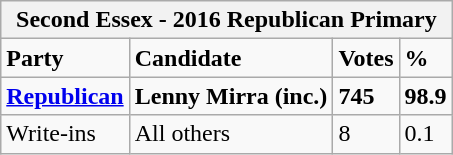<table class="wikitable">
<tr>
<th colspan="4">Second Essex - 2016 Republican Primary</th>
</tr>
<tr>
<td><strong>Party</strong></td>
<td><strong>Candidate</strong></td>
<td><strong>Votes</strong></td>
<td><strong>%</strong></td>
</tr>
<tr>
<td><strong><a href='#'>Republican</a></strong></td>
<td><strong>Lenny Mirra (inc.)</strong></td>
<td><strong>745</strong></td>
<td><strong>98.9</strong></td>
</tr>
<tr>
<td>Write-ins</td>
<td>All others</td>
<td>8</td>
<td>0.1</td>
</tr>
</table>
